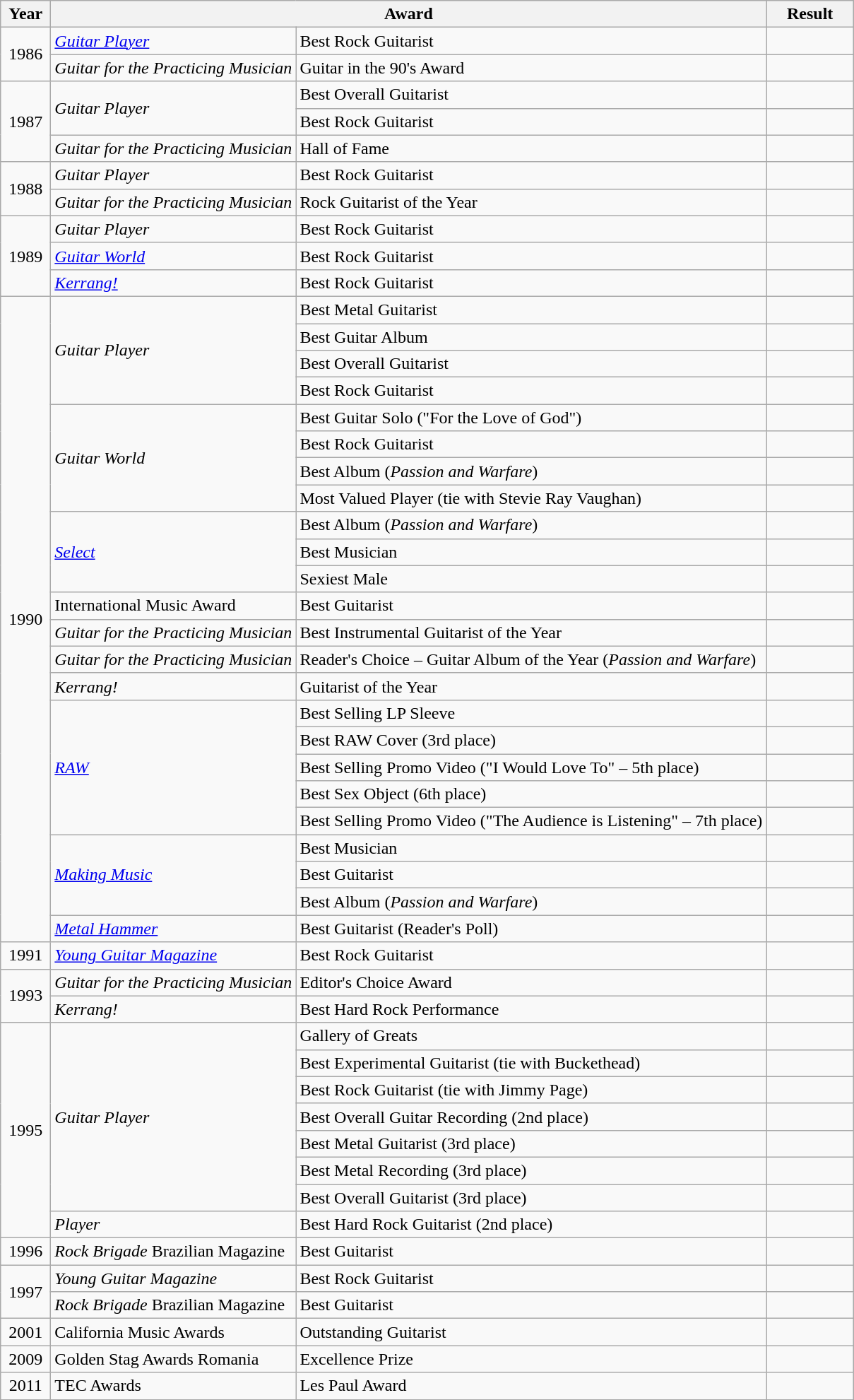<table class="wikitable">
<tr>
<th width="40">Year</th>
<th style="width:625px;" colspan="2">Award</th>
<th width="75">Result</th>
</tr>
<tr>
<td style="text-align:center;" rowspan="2">1986</td>
<td><em><a href='#'>Guitar Player</a></em></td>
<td>Best Rock Guitarist</td>
<td></td>
</tr>
<tr>
<td><em>Guitar for the Practicing Musician</em></td>
<td>Guitar in the 90's Award</td>
<td></td>
</tr>
<tr>
<td style="text-align:center;" rowspan="3">1987</td>
<td rowspan="2"><em>Guitar Player</em></td>
<td>Best Overall Guitarist</td>
<td></td>
</tr>
<tr>
<td>Best Rock Guitarist</td>
<td></td>
</tr>
<tr>
<td><em>Guitar for the Practicing Musician</em></td>
<td>Hall of Fame</td>
<td></td>
</tr>
<tr>
<td style="text-align:center;" rowspan="2">1988</td>
<td><em>Guitar Player</em></td>
<td>Best Rock Guitarist</td>
<td></td>
</tr>
<tr>
<td><em>Guitar for the Practicing Musician</em></td>
<td>Rock Guitarist of the Year</td>
<td></td>
</tr>
<tr>
<td style="text-align:center;" rowspan="3">1989</td>
<td><em>Guitar Player</em></td>
<td>Best Rock Guitarist</td>
<td></td>
</tr>
<tr>
<td><em><a href='#'>Guitar World</a></em></td>
<td>Best Rock Guitarist</td>
<td></td>
</tr>
<tr>
<td><em><a href='#'>Kerrang!</a></em></td>
<td>Best Rock Guitarist</td>
<td></td>
</tr>
<tr>
<td style="text-align:center;" rowspan="24">1990</td>
<td rowspan="4"><em>Guitar Player</em></td>
<td>Best Metal Guitarist</td>
<td></td>
</tr>
<tr>
<td>Best Guitar Album</td>
<td></td>
</tr>
<tr>
<td>Best Overall Guitarist</td>
<td></td>
</tr>
<tr>
<td>Best Rock Guitarist</td>
<td></td>
</tr>
<tr>
<td rowspan="4"><em>Guitar World</em></td>
<td>Best Guitar Solo ("For the Love of God")</td>
<td></td>
</tr>
<tr>
<td>Best Rock Guitarist</td>
<td></td>
</tr>
<tr>
<td>Best Album (<em>Passion and Warfare</em>)</td>
<td></td>
</tr>
<tr>
<td>Most Valued Player (tie with Stevie Ray Vaughan)</td>
<td></td>
</tr>
<tr>
<td rowspan="3"><em><a href='#'>Select</a></em></td>
<td>Best Album (<em>Passion and Warfare</em>)</td>
<td></td>
</tr>
<tr>
<td>Best Musician</td>
<td></td>
</tr>
<tr>
<td>Sexiest Male</td>
<td></td>
</tr>
<tr>
<td>International Music Award</td>
<td>Best Guitarist</td>
<td></td>
</tr>
<tr>
<td><em>Guitar for the Practicing Musician</em></td>
<td>Best Instrumental Guitarist of the Year</td>
<td></td>
</tr>
<tr>
<td><em>Guitar for the Practicing Musician</em></td>
<td>Reader's Choice – Guitar Album of the Year (<em>Passion and Warfare</em>)</td>
<td></td>
</tr>
<tr>
<td><em>Kerrang!</em></td>
<td>Guitarist of the Year</td>
<td></td>
</tr>
<tr>
<td rowspan="5"><em><a href='#'>RAW</a></em></td>
<td>Best Selling LP Sleeve</td>
<td></td>
</tr>
<tr>
<td>Best RAW Cover (3rd place)</td>
<td></td>
</tr>
<tr>
<td>Best Selling Promo Video ("I Would Love To" – 5th place)</td>
<td></td>
</tr>
<tr>
<td>Best Sex Object (6th place)</td>
<td></td>
</tr>
<tr>
<td>Best Selling Promo Video ("The Audience is Listening" – 7th place)</td>
<td></td>
</tr>
<tr>
<td rowspan="3"><em><a href='#'>Making Music</a></em></td>
<td>Best Musician</td>
<td></td>
</tr>
<tr>
<td>Best Guitarist</td>
<td></td>
</tr>
<tr>
<td>Best Album (<em>Passion and Warfare</em>)</td>
<td></td>
</tr>
<tr>
<td><em><a href='#'>Metal Hammer</a></em></td>
<td>Best Guitarist (Reader's Poll)</td>
<td></td>
</tr>
<tr>
<td style="text-align:center;">1991</td>
<td><em><a href='#'>Young Guitar Magazine</a></em></td>
<td>Best Rock Guitarist</td>
<td></td>
</tr>
<tr>
<td style="text-align:center;" rowspan="2">1993</td>
<td><em>Guitar for the Practicing Musician</em></td>
<td>Editor's Choice Award</td>
<td></td>
</tr>
<tr>
<td><em>Kerrang!</em></td>
<td>Best Hard Rock Performance</td>
<td></td>
</tr>
<tr>
<td style="text-align:center;" rowspan="8">1995</td>
<td rowspan="7"><em>Guitar Player</em></td>
<td>Gallery of Greats</td>
<td></td>
</tr>
<tr>
<td>Best Experimental Guitarist (tie with Buckethead)</td>
<td></td>
</tr>
<tr>
<td>Best Rock Guitarist (tie with Jimmy Page)</td>
<td></td>
</tr>
<tr>
<td>Best Overall Guitar Recording (2nd place)</td>
<td></td>
</tr>
<tr>
<td>Best Metal Guitarist (3rd place)</td>
<td></td>
</tr>
<tr>
<td>Best Metal Recording (3rd place)</td>
<td></td>
</tr>
<tr>
<td>Best Overall Guitarist (3rd place)</td>
<td></td>
</tr>
<tr>
<td><em>Player</em></td>
<td>Best Hard Rock Guitarist (2nd place)</td>
<td></td>
</tr>
<tr>
<td style="text-align:center;">1996</td>
<td><em>Rock Brigade</em> Brazilian Magazine</td>
<td>Best Guitarist</td>
<td></td>
</tr>
<tr>
<td style="text-align:center;" rowspan="2">1997</td>
<td><em>Young Guitar Magazine</em></td>
<td>Best Rock Guitarist</td>
<td></td>
</tr>
<tr>
<td><em>Rock Brigade</em> Brazilian Magazine</td>
<td>Best Guitarist</td>
<td></td>
</tr>
<tr>
<td style="text-align:center;">2001</td>
<td>California Music Awards</td>
<td>Outstanding Guitarist</td>
<td></td>
</tr>
<tr>
<td style="text-align:center;">2009</td>
<td>Golden Stag Awards Romania</td>
<td>Excellence Prize</td>
<td></td>
</tr>
<tr>
<td style="text-align:center;">2011</td>
<td>TEC Awards</td>
<td>Les Paul Award </td>
<td></td>
</tr>
</table>
